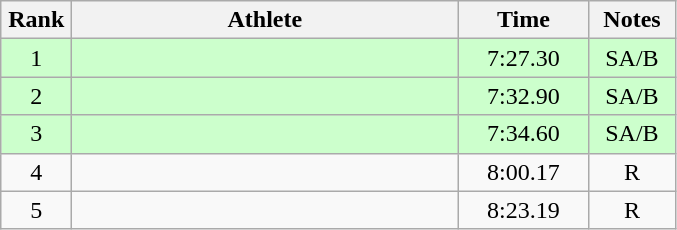<table class=wikitable style="text-align:center">
<tr>
<th width=40>Rank</th>
<th width=250>Athlete</th>
<th width=80>Time</th>
<th width=50>Notes</th>
</tr>
<tr bgcolor="ccffcc">
<td>1</td>
<td align="left"></td>
<td>7:27.30</td>
<td>SA/B</td>
</tr>
<tr bgcolor="ccffcc">
<td>2</td>
<td align="left"></td>
<td>7:32.90</td>
<td>SA/B</td>
</tr>
<tr bgcolor="ccffcc">
<td>3</td>
<td align="left"></td>
<td>7:34.60</td>
<td>SA/B</td>
</tr>
<tr>
<td>4</td>
<td align="left"></td>
<td>8:00.17</td>
<td>R</td>
</tr>
<tr>
<td>5</td>
<td align="left"></td>
<td>8:23.19</td>
<td>R</td>
</tr>
</table>
